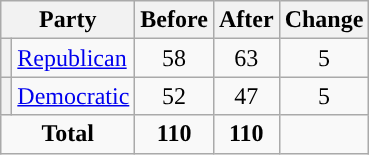<table class="wikitable" style="text-align:center;">
<tr>
<th colspan="2">Party</th>
<th>Before</th>
<th>After</th>
<th>Change</th>
</tr>
<tr>
<th style="background-color:"></th>
<td style="text-align:left;"><a href='#'>Republican</a></td>
<td>58</td>
<td>63</td>
<td> 5</td>
</tr>
<tr>
<th style="background-color:"></th>
<td style="text-align:left;"><a href='#'>Democratic</a></td>
<td>52</td>
<td>47</td>
<td> 5</td>
</tr>
<tr>
<td colspan="2"><strong>Total</strong></td>
<td><strong>110</strong></td>
<td><strong>110</strong></td>
<td></td>
</tr>
</table>
